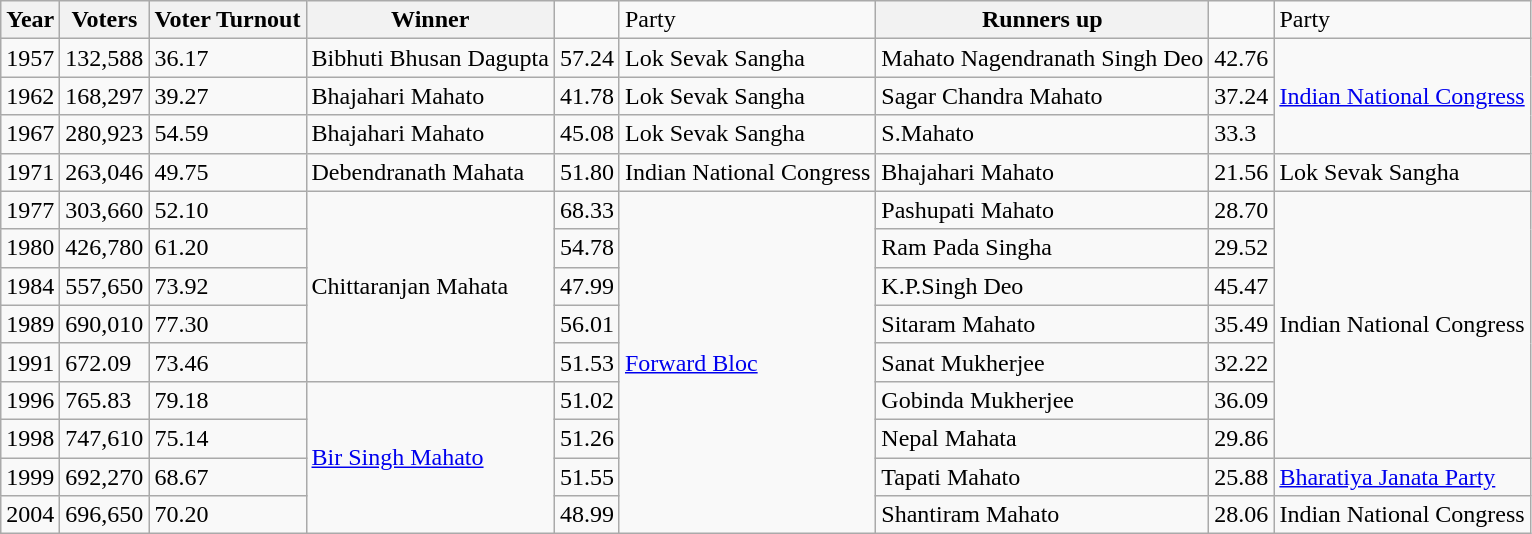<table class="wikitable sortable">
<tr>
<th>Year</th>
<th>Voters</th>
<th>Voter Turnout</th>
<th>Winner</th>
<td></td>
<td>Party</td>
<th>Runners up</th>
<td></td>
<td>Party</td>
</tr>
<tr>
<td>1957</td>
<td>132,588</td>
<td>36.17</td>
<td>Bibhuti Bhusan Dagupta</td>
<td>57.24</td>
<td>Lok Sevak Sangha</td>
<td>Mahato Nagendranath Singh Deo</td>
<td>42.76</td>
<td rowspan="3"><a href='#'>Indian National Congress</a></td>
</tr>
<tr>
<td>1962</td>
<td>168,297</td>
<td>39.27</td>
<td>Bhajahari Mahato</td>
<td>41.78</td>
<td>Lok Sevak Sangha</td>
<td>Sagar Chandra Mahato</td>
<td>37.24</td>
</tr>
<tr>
<td>1967</td>
<td>280,923</td>
<td>54.59</td>
<td>Bhajahari Mahato</td>
<td>45.08</td>
<td>Lok Sevak Sangha</td>
<td>S.Mahato</td>
<td>33.3</td>
</tr>
<tr>
<td>1971</td>
<td>263,046</td>
<td>49.75</td>
<td>Debendranath Mahata</td>
<td>51.80</td>
<td>Indian National Congress</td>
<td>Bhajahari Mahato</td>
<td>21.56</td>
<td>Lok Sevak Sangha</td>
</tr>
<tr>
<td>1977</td>
<td>303,660</td>
<td>52.10</td>
<td rowspan="5">Chittaranjan Mahata</td>
<td>68.33</td>
<td rowspan="9"><a href='#'>Forward Bloc</a></td>
<td>Pashupati Mahato</td>
<td>28.70</td>
<td rowspan="7">Indian National Congress</td>
</tr>
<tr>
<td>1980</td>
<td>426,780</td>
<td>61.20</td>
<td>54.78</td>
<td>Ram Pada Singha</td>
<td>29.52</td>
</tr>
<tr>
<td>1984</td>
<td>557,650</td>
<td>73.92</td>
<td>47.99</td>
<td>K.P.Singh Deo</td>
<td>45.47</td>
</tr>
<tr>
<td>1989</td>
<td>690,010</td>
<td>77.30</td>
<td>56.01</td>
<td>Sitaram Mahato</td>
<td>35.49</td>
</tr>
<tr>
<td>1991</td>
<td>672.09</td>
<td>73.46</td>
<td>51.53</td>
<td>Sanat Mukherjee</td>
<td>32.22</td>
</tr>
<tr>
<td>1996</td>
<td>765.83</td>
<td>79.18</td>
<td rowspan="4"><a href='#'>Bir Singh Mahato</a></td>
<td>51.02</td>
<td>Gobinda Mukherjee</td>
<td>36.09</td>
</tr>
<tr>
<td>1998</td>
<td>747,610</td>
<td>75.14</td>
<td>51.26</td>
<td>Nepal Mahata</td>
<td>29.86</td>
</tr>
<tr>
<td>1999</td>
<td>692,270</td>
<td>68.67</td>
<td>51.55</td>
<td>Tapati Mahato</td>
<td>25.88</td>
<td><a href='#'>Bharatiya Janata Party</a></td>
</tr>
<tr>
<td>2004</td>
<td>696,650</td>
<td>70.20</td>
<td>48.99</td>
<td>Shantiram Mahato</td>
<td>28.06</td>
<td>Indian National Congress</td>
</tr>
</table>
